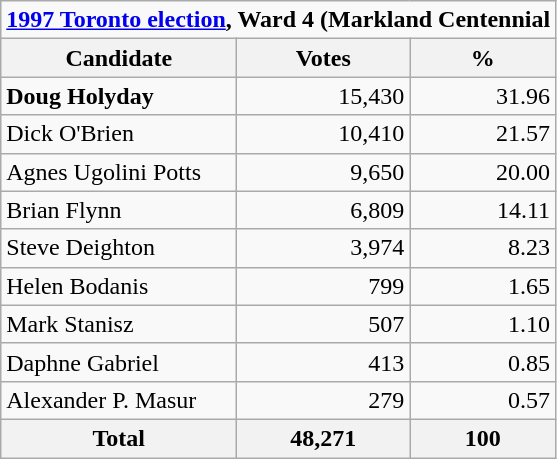<table class="wikitable">
<tr>
<td Colspan="3" align="center"><strong><a href='#'>1997 Toronto election</a>, Ward 4 (Markland Centennial</strong></td>
</tr>
<tr>
<th width="150" bgcolor="#ddddff">Candidate</th>
<th bgcolor="#ddddff">Votes</th>
<th bgcolor="#ddddff">%</th>
</tr>
<tr>
<td><strong>Doug Holyday</strong></td>
<td align=right>15,430</td>
<td align=right>31.96</td>
</tr>
<tr>
<td>Dick O'Brien</td>
<td align=right>10,410</td>
<td align=right>21.57</td>
</tr>
<tr>
<td>Agnes Ugolini Potts</td>
<td align=right>9,650</td>
<td align=right>20.00</td>
</tr>
<tr>
<td>Brian Flynn</td>
<td align=right>6,809</td>
<td align=right>14.11</td>
</tr>
<tr>
<td>Steve Deighton</td>
<td align=right>3,974</td>
<td align=right>8.23</td>
</tr>
<tr>
<td>Helen Bodanis</td>
<td align=right>799</td>
<td align=right>1.65</td>
</tr>
<tr>
<td>Mark Stanisz</td>
<td align=right>507</td>
<td align=right>1.10</td>
</tr>
<tr>
<td>Daphne Gabriel</td>
<td align=right>413</td>
<td align=right>0.85</td>
</tr>
<tr>
<td>Alexander P. Masur</td>
<td align=right>279</td>
<td align=right>0.57</td>
</tr>
<tr>
<th>Total</th>
<th align=right>48,271</th>
<th align=right>100</th>
</tr>
</table>
